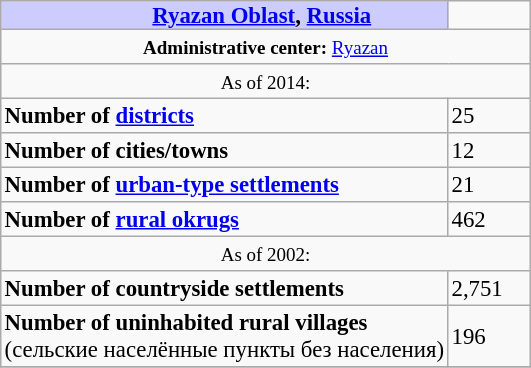<table border=1 align="right" cellpadding=2 cellspacing=0 style="margin: 0 0 1em 1em; background: #f9f9f9; border: 1px #aaa solid; border-collapse: collapse; font-size: 95%;">
<tr>
<th bgcolor="#ccccff" style="padding:0 0 0 50px;"><a href='#'>Ryazan Oblast</a>, <a href='#'>Russia</a></th>
<td width="50px"></td>
</tr>
<tr>
<td colspan=2 align="center"><small><strong>Administrative center:</strong> <a href='#'>Ryazan</a></small></td>
</tr>
<tr>
<td colspan=2 align="center"><small>As of 2014:</small></td>
</tr>
<tr>
<td><strong>Number of <a href='#'>districts</a></strong></td>
<td>25</td>
</tr>
<tr>
<td><strong>Number of cities/towns</strong></td>
<td>12</td>
</tr>
<tr>
<td><strong>Number of <a href='#'>urban-type settlements</a></strong></td>
<td>21</td>
</tr>
<tr>
<td><strong>Number of <a href='#'>rural okrugs</a></strong></td>
<td>462</td>
</tr>
<tr>
<td colspan=2 align="center"><small>As of 2002:</small></td>
</tr>
<tr>
<td><strong>Number of countryside settlements</strong></td>
<td>2,751</td>
</tr>
<tr>
<td><strong>Number of uninhabited rural villages</strong><br>(сельские населённые пункты без населения)</td>
<td>196</td>
</tr>
<tr>
</tr>
</table>
